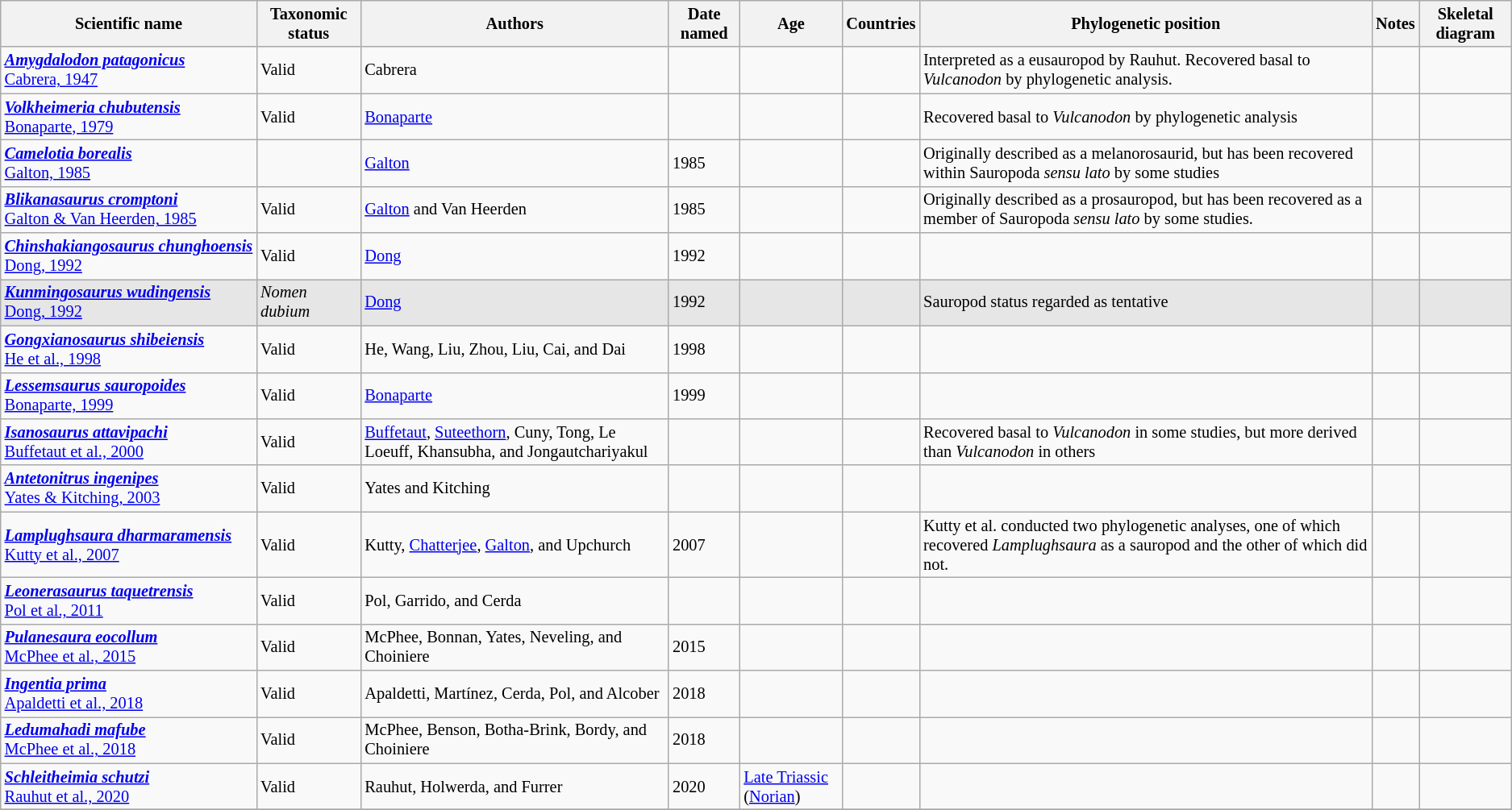<table class="wikitable sortable" style="font-size: 85%">
<tr>
<th>Scientific name</th>
<th>Taxonomic status</th>
<th>Authors</th>
<th>Date named</th>
<th>Age</th>
<th>Countries</th>
<th class=unsortable>Phylogenetic position</th>
<th class=unsortable>Notes</th>
<th class=unsortable>Skeletal diagram</th>
</tr>
<tr>
<td><strong><em><a href='#'>Amygdalodon patagonicus</a></em></strong><br><a href='#'>Cabrera, 1947</a></td>
<td>Valid</td>
<td>Cabrera</td>
<td></td>
<td></td>
<td></td>
<td>Interpreted as a eusauropod by Rauhut. Recovered basal to <em>Vulcanodon</em> by phylogenetic analysis.</td>
<td></td>
<td></td>
</tr>
<tr>
<td><strong><em><a href='#'>Volkheimeria chubutensis</a></em></strong><br><a href='#'>Bonaparte, 1979</a></td>
<td>Valid</td>
<td><a href='#'>Bonaparte</a></td>
<td></td>
<td></td>
<td></td>
<td>Recovered basal to <em>Vulcanodon</em> by phylogenetic analysis</td>
<td></td>
<td></td>
</tr>
<tr>
<td><strong><em><a href='#'>Camelotia borealis</a></em></strong><br><a href='#'>Galton, 1985</a></td>
<td></td>
<td><a href='#'>Galton</a></td>
<td>1985</td>
<td></td>
<td></td>
<td>Originally described as a melanorosaurid, but has been recovered within Sauropoda <em>sensu lato</em> by some studies</td>
<td></td>
<td></td>
</tr>
<tr>
<td><strong><em><a href='#'>Blikanasaurus cromptoni</a></em></strong><br><a href='#'>Galton & Van Heerden, 1985</a></td>
<td>Valid</td>
<td><a href='#'>Galton</a> and Van Heerden</td>
<td>1985</td>
<td></td>
<td></td>
<td>Originally described as a prosauropod, but has been recovered as a member of Sauropoda <em>sensu lato</em> by some studies.</td>
<td></td>
<td></td>
</tr>
<tr>
<td style="white-space: nowrap;"><strong><em><a href='#'>Chinshakiangosaurus chunghoensis</a></em></strong><br><a href='#'>Dong, 1992</a></td>
<td>Valid</td>
<td><a href='#'>Dong</a></td>
<td>1992</td>
<td></td>
<td></td>
<td></td>
<td></td>
<td></td>
</tr>
<tr>
<td style="background:#E6E6E6;"><strong><em><a href='#'>Kunmingosaurus wudingensis</a></em></strong><br><a href='#'>Dong, 1992</a></td>
<td style="background:#E6E6E6;" data-sort-value="3"><em>Nomen dubium</em></td>
<td style="background:#E6E6E6;"><a href='#'>Dong</a></td>
<td style="background:#E6E6E6;">1992</td>
<td style="background:#E6E6E6;"></td>
<td style="background:#E6E6E6;"></td>
<td style="background:#E6E6E6;">Sauropod status regarded as tentative</td>
<td style="background:#E6E6E6;"></td>
<td style="background:#E6E6E6;"></td>
</tr>
<tr>
<td><strong><em><a href='#'>Gongxianosaurus shibeiensis</a></em></strong><br><a href='#'>He et al., 1998</a></td>
<td>Valid</td>
<td>He, Wang, Liu, Zhou, Liu, Cai, and Dai</td>
<td>1998</td>
<td></td>
<td></td>
<td></td>
<td></td>
<td></td>
</tr>
<tr>
<td><strong><em><a href='#'>Lessemsaurus sauropoides</a></em></strong><br><a href='#'>Bonaparte, 1999</a></td>
<td>Valid</td>
<td><a href='#'>Bonaparte</a></td>
<td>1999</td>
<td></td>
<td></td>
<td></td>
<td></td>
<td></td>
</tr>
<tr>
<td><strong><em><a href='#'>Isanosaurus attavipachi</a></em></strong><br><a href='#'>Buffetaut et al., 2000</a></td>
<td>Valid</td>
<td><a href='#'>Buffetaut</a>, <a href='#'>Suteethorn</a>, Cuny, Tong, Le Loeuff, Khansubha, and Jongautchariyakul</td>
<td></td>
<td></td>
<td></td>
<td>Recovered basal to <em>Vulcanodon</em> in some studies, but more derived than <em>Vulcanodon</em> in others</td>
<td></td>
<td></td>
</tr>
<tr>
<td><strong><em><a href='#'>Antetonitrus ingenipes</a></em></strong><br><a href='#'>Yates & Kitching, 2003</a></td>
<td>Valid</td>
<td>Yates and Kitching</td>
<td></td>
<td></td>
<td></td>
<td></td>
<td></td>
<td></td>
</tr>
<tr>
<td style="white-space: nowrap;"><strong><em><a href='#'>Lamplughsaura dharmaramensis</a></em></strong><br><a href='#'>Kutty et al., 2007</a></td>
<td>Valid</td>
<td>Kutty, <a href='#'>Chatterjee</a>, <a href='#'>Galton</a>, and Upchurch</td>
<td>2007</td>
<td></td>
<td></td>
<td>Kutty et al. conducted two phylogenetic analyses, one of which recovered <em>Lamplughsaura</em> as a sauropod and the other of which did not.</td>
<td></td>
<td></td>
</tr>
<tr>
<td><strong><em><a href='#'>Leonerasaurus taquetrensis</a></em></strong><br><a href='#'>Pol et al., 2011</a></td>
<td>Valid</td>
<td>Pol, Garrido, and Cerda</td>
<td></td>
<td></td>
<td></td>
<td></td>
<td></td>
<td></td>
</tr>
<tr>
<td><strong><em><a href='#'>Pulanesaura eocollum</a></em></strong><br><a href='#'>McPhee et al., 2015</a></td>
<td>Valid</td>
<td>McPhee, Bonnan, Yates, Neveling, and Choiniere</td>
<td>2015</td>
<td></td>
<td></td>
<td></td>
<td></td>
<td></td>
</tr>
<tr>
<td><strong><em><a href='#'>Ingentia prima</a></em></strong><br><a href='#'>Apaldetti et al., 2018</a></td>
<td>Valid</td>
<td>Apaldetti, Martínez, Cerda, Pol, and Alcober</td>
<td>2018</td>
<td></td>
<td></td>
<td></td>
<td></td>
<td></td>
</tr>
<tr>
<td><strong><em><a href='#'>Ledumahadi mafube</a></em></strong><br><a href='#'>McPhee et al., 2018</a></td>
<td>Valid</td>
<td>McPhee, Benson, Botha-Brink, Bordy, and Choiniere</td>
<td>2018</td>
<td></td>
<td></td>
<td></td>
<td></td>
<td></td>
</tr>
<tr>
<td><strong><em><a href='#'>Schleitheimia schutzi</a></em></strong><br><a href='#'>Rauhut et al., 2020</a></td>
<td>Valid</td>
<td>Rauhut, Holwerda, and Furrer</td>
<td>2020</td>
<td><a href='#'>Late Triassic</a> (<a href='#'>Norian</a>)</td>
<td></td>
<td></td>
<td></td>
<td></td>
</tr>
<tr>
</tr>
</table>
